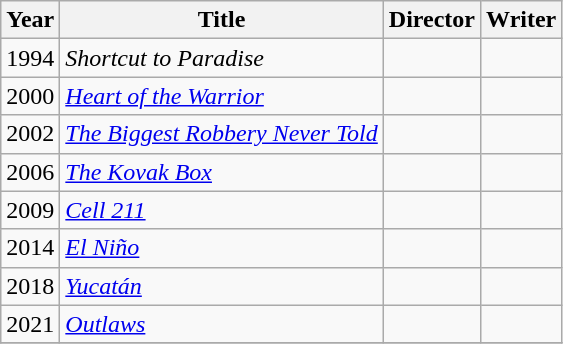<table class="wikitable sortable">
<tr>
<th>Year</th>
<th>Title</th>
<th>Director</th>
<th>Writer</th>
</tr>
<tr>
<td>1994</td>
<td><em>Shortcut to Paradise</em></td>
<td></td>
<td></td>
</tr>
<tr>
<td>2000</td>
<td><em><a href='#'>Heart of the Warrior</a></em></td>
<td></td>
<td></td>
</tr>
<tr>
<td>2002</td>
<td><em><a href='#'>The Biggest Robbery Never Told</a></em></td>
<td></td>
<td></td>
</tr>
<tr>
<td>2006</td>
<td><em><a href='#'>The Kovak Box</a></em></td>
<td></td>
<td></td>
</tr>
<tr>
<td>2009</td>
<td><em><a href='#'>Cell 211</a></em></td>
<td></td>
<td></td>
</tr>
<tr>
<td>2014</td>
<td><em><a href='#'>El Niño</a></em></td>
<td></td>
<td></td>
</tr>
<tr>
<td>2018</td>
<td><em><a href='#'>Yucatán</a></em></td>
<td></td>
<td></td>
</tr>
<tr>
<td>2021</td>
<td><em><a href='#'>Outlaws</a></em></td>
<td></td>
<td></td>
</tr>
<tr>
</tr>
</table>
